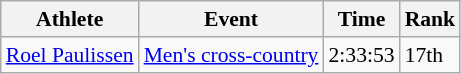<table class=wikitable style="font-size:90%">
<tr>
<th>Athlete</th>
<th>Event</th>
<th>Time</th>
<th>Rank</th>
</tr>
<tr>
<td><a href='#'>Roel Paulissen</a></td>
<td><a href='#'>Men's cross-country</a></td>
<td>2:33:53</td>
<td>17th</td>
</tr>
</table>
